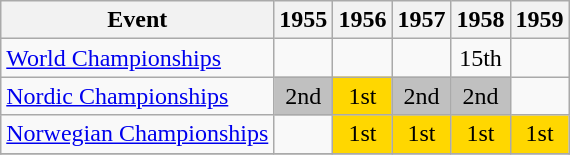<table class="wikitable">
<tr>
<th>Event</th>
<th>1955</th>
<th>1956</th>
<th>1957</th>
<th>1958</th>
<th>1959</th>
</tr>
<tr>
<td><a href='#'>World Championships</a></td>
<td></td>
<td></td>
<td></td>
<td align="center">15th</td>
<td></td>
</tr>
<tr>
<td><a href='#'>Nordic Championships</a></td>
<td align="center" bgcolor="silver">2nd</td>
<td align="center" bgcolor="gold">1st</td>
<td align="center" bgcolor="silver">2nd</td>
<td align="center" bgcolor="silver">2nd</td>
<td></td>
</tr>
<tr>
<td><a href='#'>Norwegian Championships</a></td>
<td></td>
<td align="center" bgcolor="gold">1st</td>
<td align="center" bgcolor="gold">1st</td>
<td align="center" bgcolor="gold">1st</td>
<td align="center" bgcolor="gold">1st</td>
</tr>
<tr>
</tr>
</table>
